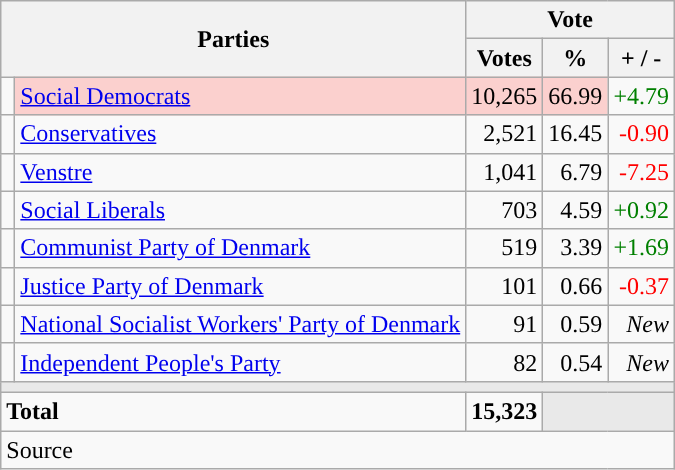<table class="wikitable" style="text-align:right;">
<tr>
<th style="text-align:centre;" rowspan="2" colspan="2" width="225">Parties</th>
<th colspan="3">Vote</th>
</tr>
<tr>
<th width="15">Votes</th>
<th width="15">%</th>
<th width="15">+ / -</th>
</tr>
<tr>
<td width="2" style="color:inherit;background:"></td>
<td bgcolor=#fbd0ce  align="left"><a href='#'>Social Democrats</a></td>
<td bgcolor=#fbd0ce>10,265</td>
<td bgcolor=#fbd0ce>66.99</td>
<td style=color:green;>+4.79</td>
</tr>
<tr>
<td width="2" style="color:inherit;background:"></td>
<td align="left"><a href='#'>Conservatives</a></td>
<td>2,521</td>
<td>16.45</td>
<td style=color:red;>-0.90</td>
</tr>
<tr>
<td width="2" style="color:inherit;background:"></td>
<td align="left"><a href='#'>Venstre</a></td>
<td>1,041</td>
<td>6.79</td>
<td style=color:red;>-7.25</td>
</tr>
<tr>
<td width="2" style="color:inherit;background:"></td>
<td align="left"><a href='#'>Social Liberals</a></td>
<td>703</td>
<td>4.59</td>
<td style=color:green;>+0.92</td>
</tr>
<tr>
<td width="2" style="color:inherit;background:"></td>
<td align="left"><a href='#'>Communist Party of Denmark</a></td>
<td>519</td>
<td>3.39</td>
<td style=color:green;>+1.69</td>
</tr>
<tr>
<td width="2" style="color:inherit;background:"></td>
<td align="left"><a href='#'>Justice Party of Denmark</a></td>
<td>101</td>
<td>0.66</td>
<td style=color:red;>-0.37</td>
</tr>
<tr>
<td width="2" style="color:inherit;background:"></td>
<td align="left"><a href='#'>National Socialist Workers' Party of Denmark</a></td>
<td>91</td>
<td>0.59</td>
<td><em>New</em></td>
</tr>
<tr>
<td width="2" style="color:inherit;background:"></td>
<td align="left"><a href='#'>Independent People's Party</a></td>
<td>82</td>
<td>0.54</td>
<td><em>New</em></td>
</tr>
<tr>
<td colspan="7" bgcolor="#E9E9E9"></td>
</tr>
<tr>
<td align="left" colspan="2"><strong>Total</strong></td>
<td><strong>15,323</strong></td>
<td bgcolor="#E9E9E9" colspan="2"></td>
</tr>
<tr>
<td align="left" colspan="6">Source</td>
</tr>
</table>
